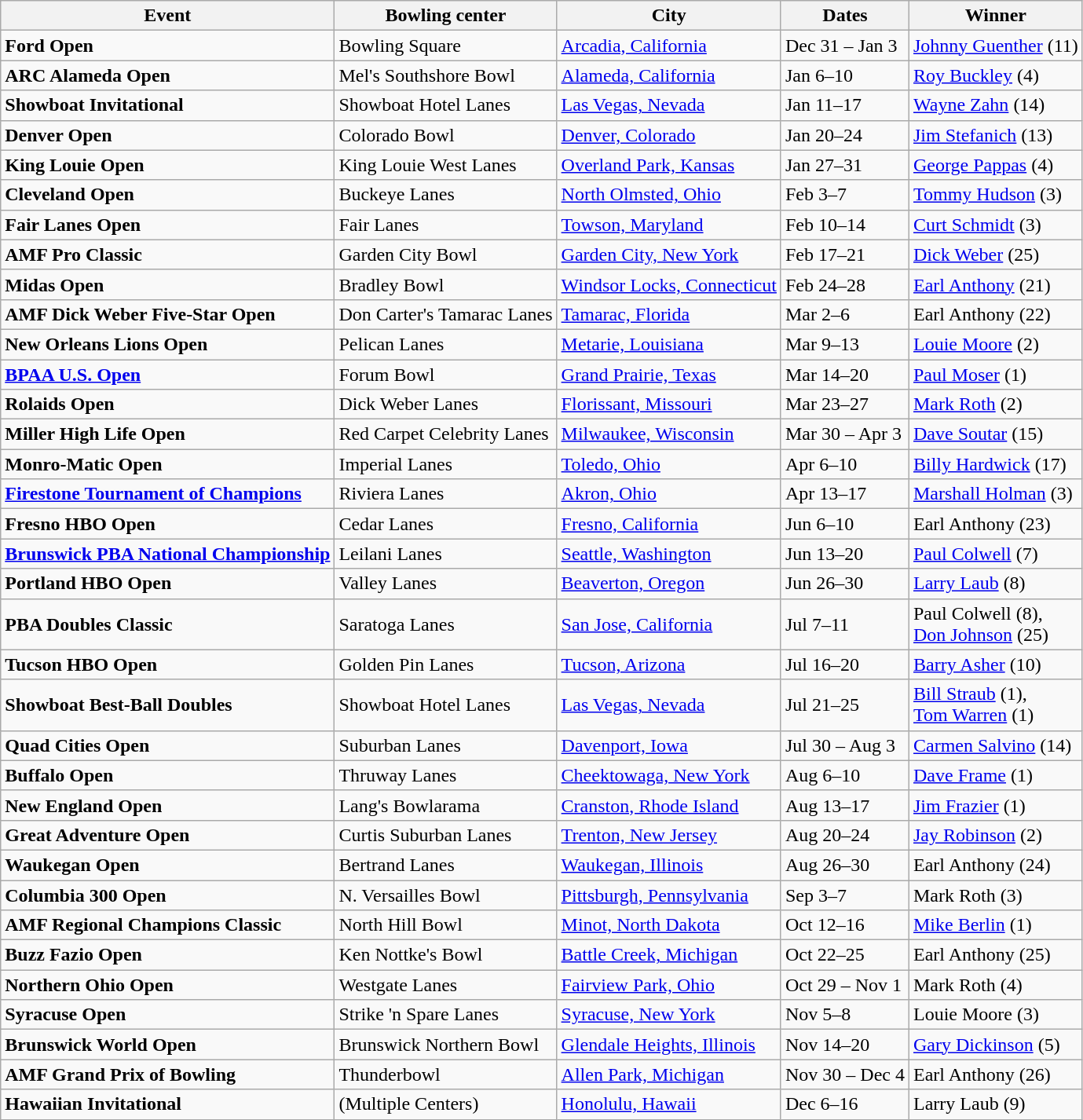<table class="wikitable">
<tr>
<th>Event</th>
<th>Bowling center</th>
<th>City</th>
<th>Dates</th>
<th>Winner</th>
</tr>
<tr>
<td><strong>Ford Open</strong></td>
<td>Bowling Square</td>
<td><a href='#'>Arcadia, California</a></td>
<td>Dec 31 – Jan 3</td>
<td><a href='#'>Johnny Guenther</a> (11)</td>
</tr>
<tr>
<td><strong>ARC Alameda Open</strong></td>
<td>Mel's Southshore Bowl</td>
<td><a href='#'>Alameda, California</a></td>
<td>Jan 6–10</td>
<td><a href='#'>Roy Buckley</a> (4)</td>
</tr>
<tr>
<td><strong>Showboat Invitational</strong></td>
<td>Showboat Hotel Lanes</td>
<td><a href='#'>Las Vegas, Nevada</a></td>
<td>Jan 11–17</td>
<td><a href='#'>Wayne Zahn</a> (14)</td>
</tr>
<tr>
<td><strong>Denver Open</strong></td>
<td>Colorado Bowl</td>
<td><a href='#'>Denver, Colorado</a></td>
<td>Jan 20–24</td>
<td><a href='#'>Jim Stefanich</a> (13)</td>
</tr>
<tr>
<td><strong>King Louie Open</strong></td>
<td>King Louie West Lanes</td>
<td><a href='#'>Overland Park, Kansas</a></td>
<td>Jan 27–31</td>
<td><a href='#'>George Pappas</a> (4)</td>
</tr>
<tr>
<td><strong>Cleveland Open</strong></td>
<td>Buckeye Lanes</td>
<td><a href='#'>North Olmsted, Ohio</a></td>
<td>Feb 3–7</td>
<td><a href='#'>Tommy Hudson</a> (3)</td>
</tr>
<tr>
<td><strong>Fair Lanes Open</strong></td>
<td>Fair Lanes</td>
<td><a href='#'>Towson, Maryland</a></td>
<td>Feb 10–14</td>
<td><a href='#'>Curt Schmidt</a> (3)</td>
</tr>
<tr>
<td><strong>AMF Pro Classic</strong></td>
<td>Garden City Bowl</td>
<td><a href='#'>Garden City, New York</a></td>
<td>Feb 17–21</td>
<td><a href='#'>Dick Weber</a> (25)</td>
</tr>
<tr>
<td><strong>Midas Open</strong></td>
<td>Bradley Bowl</td>
<td><a href='#'>Windsor Locks, Connecticut</a></td>
<td>Feb 24–28</td>
<td><a href='#'>Earl Anthony</a> (21)</td>
</tr>
<tr>
<td><strong>AMF Dick Weber Five-Star Open</strong></td>
<td>Don Carter's Tamarac Lanes</td>
<td><a href='#'>Tamarac, Florida</a></td>
<td>Mar 2–6</td>
<td>Earl Anthony (22)</td>
</tr>
<tr>
<td><strong>New Orleans Lions Open</strong></td>
<td>Pelican Lanes</td>
<td><a href='#'>Metarie, Louisiana</a></td>
<td>Mar 9–13</td>
<td><a href='#'>Louie Moore</a> (2)</td>
</tr>
<tr>
<td><strong><a href='#'>BPAA U.S. Open</a></strong></td>
<td>Forum Bowl</td>
<td><a href='#'>Grand Prairie, Texas</a></td>
<td>Mar 14–20</td>
<td><a href='#'>Paul Moser</a> (1)</td>
</tr>
<tr>
<td><strong>Rolaids Open</strong></td>
<td>Dick Weber Lanes</td>
<td><a href='#'>Florissant, Missouri</a></td>
<td>Mar 23–27</td>
<td><a href='#'>Mark Roth</a> (2)</td>
</tr>
<tr>
<td><strong>Miller High Life Open</strong></td>
<td>Red Carpet Celebrity Lanes</td>
<td><a href='#'>Milwaukee, Wisconsin</a></td>
<td>Mar 30 – Apr 3</td>
<td><a href='#'>Dave Soutar</a> (15)</td>
</tr>
<tr>
<td><strong>Monro-Matic Open</strong></td>
<td>Imperial Lanes</td>
<td><a href='#'>Toledo, Ohio</a></td>
<td>Apr 6–10</td>
<td><a href='#'>Billy Hardwick</a> (17)</td>
</tr>
<tr>
<td><strong><a href='#'>Firestone Tournament of Champions</a></strong></td>
<td>Riviera Lanes</td>
<td><a href='#'>Akron, Ohio</a></td>
<td>Apr 13–17</td>
<td><a href='#'>Marshall Holman</a> (3)</td>
</tr>
<tr>
<td><strong>Fresno HBO Open</strong></td>
<td>Cedar Lanes</td>
<td><a href='#'>Fresno, California</a></td>
<td>Jun 6–10</td>
<td>Earl Anthony (23)</td>
</tr>
<tr>
<td><strong><a href='#'>Brunswick PBA National Championship</a></strong></td>
<td>Leilani Lanes</td>
<td><a href='#'>Seattle, Washington</a></td>
<td>Jun 13–20</td>
<td><a href='#'>Paul Colwell</a> (7)</td>
</tr>
<tr>
<td><strong>Portland HBO Open</strong></td>
<td>Valley Lanes</td>
<td><a href='#'>Beaverton, Oregon</a></td>
<td>Jun 26–30</td>
<td><a href='#'>Larry Laub</a> (8)</td>
</tr>
<tr>
<td><strong>PBA Doubles Classic</strong></td>
<td>Saratoga Lanes</td>
<td><a href='#'>San Jose, California</a></td>
<td>Jul 7–11</td>
<td>Paul Colwell (8),<br><a href='#'>Don Johnson</a> (25)</td>
</tr>
<tr>
<td><strong>Tucson HBO Open</strong></td>
<td>Golden Pin Lanes</td>
<td><a href='#'>Tucson, Arizona</a></td>
<td>Jul 16–20</td>
<td><a href='#'>Barry Asher</a> (10)</td>
</tr>
<tr>
<td><strong>Showboat Best-Ball Doubles</strong></td>
<td>Showboat Hotel Lanes</td>
<td><a href='#'>Las Vegas, Nevada</a></td>
<td>Jul 21–25</td>
<td><a href='#'>Bill Straub</a> (1),<br><a href='#'>Tom Warren</a> (1)</td>
</tr>
<tr>
<td><strong>Quad Cities Open</strong></td>
<td>Suburban Lanes</td>
<td><a href='#'>Davenport, Iowa</a></td>
<td>Jul 30 – Aug 3</td>
<td><a href='#'>Carmen Salvino</a> (14)</td>
</tr>
<tr>
<td><strong>Buffalo Open</strong></td>
<td>Thruway Lanes</td>
<td><a href='#'>Cheektowaga, New York</a></td>
<td>Aug 6–10</td>
<td><a href='#'>Dave Frame</a> (1)</td>
</tr>
<tr>
<td><strong>New England Open</strong></td>
<td>Lang's Bowlarama</td>
<td><a href='#'>Cranston, Rhode Island</a></td>
<td>Aug 13–17</td>
<td><a href='#'>Jim Frazier</a> (1)</td>
</tr>
<tr>
<td><strong>Great Adventure Open</strong></td>
<td>Curtis Suburban Lanes</td>
<td><a href='#'>Trenton, New Jersey</a></td>
<td>Aug 20–24</td>
<td><a href='#'>Jay Robinson</a> (2)</td>
</tr>
<tr>
<td><strong>Waukegan Open</strong></td>
<td>Bertrand Lanes</td>
<td><a href='#'>Waukegan, Illinois</a></td>
<td>Aug 26–30</td>
<td>Earl Anthony (24)</td>
</tr>
<tr>
<td><strong>Columbia 300 Open</strong></td>
<td>N. Versailles Bowl</td>
<td><a href='#'>Pittsburgh, Pennsylvania</a></td>
<td>Sep 3–7</td>
<td>Mark Roth (3)</td>
</tr>
<tr>
<td><strong>AMF Regional Champions Classic</strong></td>
<td>North Hill Bowl</td>
<td><a href='#'>Minot, North Dakota</a></td>
<td>Oct 12–16</td>
<td><a href='#'>Mike Berlin</a> (1)</td>
</tr>
<tr>
<td><strong>Buzz Fazio Open</strong></td>
<td>Ken Nottke's Bowl</td>
<td><a href='#'>Battle Creek, Michigan</a></td>
<td>Oct 22–25</td>
<td>Earl Anthony (25)</td>
</tr>
<tr>
<td><strong>Northern Ohio Open</strong></td>
<td>Westgate Lanes</td>
<td><a href='#'>Fairview Park, Ohio</a></td>
<td>Oct 29 – Nov 1</td>
<td>Mark Roth (4)</td>
</tr>
<tr>
<td><strong>Syracuse Open</strong></td>
<td>Strike 'n Spare Lanes</td>
<td><a href='#'>Syracuse, New York</a></td>
<td>Nov 5–8</td>
<td>Louie Moore (3)</td>
</tr>
<tr>
<td><strong>Brunswick World Open</strong></td>
<td>Brunswick Northern Bowl</td>
<td><a href='#'>Glendale Heights, Illinois</a></td>
<td>Nov 14–20</td>
<td><a href='#'>Gary Dickinson</a> (5)</td>
</tr>
<tr>
<td><strong>AMF Grand Prix of Bowling</strong></td>
<td>Thunderbowl</td>
<td><a href='#'>Allen Park, Michigan</a></td>
<td>Nov 30 – Dec 4</td>
<td>Earl Anthony (26)</td>
</tr>
<tr>
<td><strong>Hawaiian Invitational</strong></td>
<td>(Multiple Centers)</td>
<td><a href='#'>Honolulu, Hawaii</a></td>
<td>Dec 6–16</td>
<td>Larry Laub (9)</td>
</tr>
</table>
